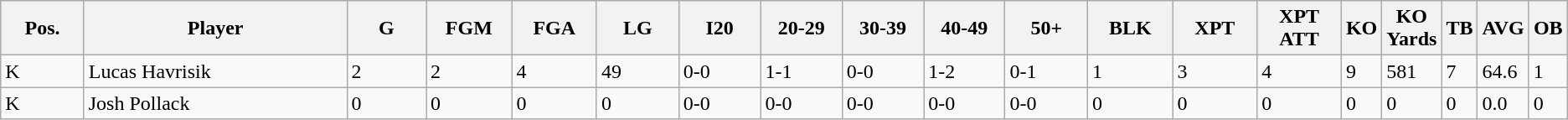<table class="wikitable sortable">
<tr>
<th bgcolor="#DDDDFF" width="6%">Pos.</th>
<th bgcolor="#DDDDFF" width="20%">Player</th>
<th bgcolor="#DDDDFF" width="6%">G</th>
<th bgcolor="#DDDDFF" width="6%">FGM</th>
<th bgcolor="#DDDDFF" width="6%">FGA</th>
<th bgcolor="#DDDDFF" width="6%">LG</th>
<th bgcolor="#DDDDFF" width="6%">I20</th>
<th bgcolor="#DDDDFF" width="6%">20-29</th>
<th bgcolor="#DDDDFF" width="6%">30-39</th>
<th bgcolor="#DDDDFF" width="6%">40-49</th>
<th bgcolor="#DDDDFF" width="6%">50+</th>
<th bgcolor="#DDDDFF" width="6%">BLK</th>
<th bgcolor="#DDDDFF" width="6%">XPT</th>
<th bgcolor="#DDDDFF" width="6%">XPT ATT</th>
<th bgcolor="#DDDDFF" width="6%">KO</th>
<th bgcolor="#DDDDFF" width="6%">KO Yards</th>
<th bgcolor="#DDDDFF" width="6%">TB</th>
<th bgcolor="#DDDDFF" width="6%">AVG</th>
<th bgcolor="#DDDDFF" width="6%">OB</th>
</tr>
<tr>
<td>K</td>
<td>Lucas Havrisik</td>
<td>2</td>
<td>2</td>
<td>4</td>
<td>49</td>
<td>0-0</td>
<td>1-1</td>
<td>0-0</td>
<td>1-2</td>
<td>0-1</td>
<td>1</td>
<td>3</td>
<td>4</td>
<td>9</td>
<td>581</td>
<td>7</td>
<td>64.6</td>
<td>1</td>
</tr>
<tr>
<td>K</td>
<td>Josh Pollack</td>
<td>0</td>
<td>0</td>
<td>0</td>
<td>0</td>
<td>0-0</td>
<td>0-0</td>
<td>0-0</td>
<td>0-0</td>
<td>0-0</td>
<td>0</td>
<td>0</td>
<td>0</td>
<td>0</td>
<td>0</td>
<td>0</td>
<td>0.0</td>
<td>0</td>
</tr>
</table>
